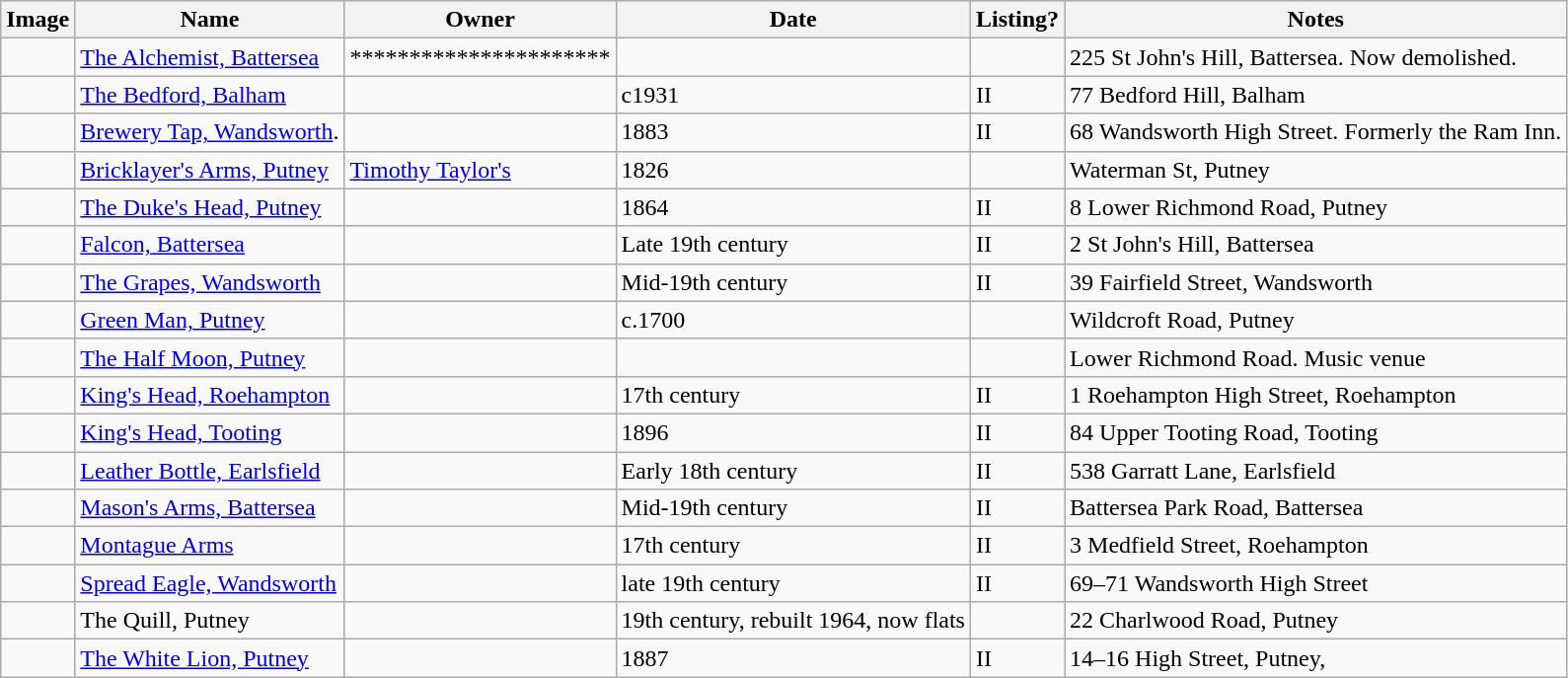<table class="wikitable sortable">
<tr>
<th>Image</th>
<th>Name</th>
<th>Owner</th>
<th>Date</th>
<th>Listing?</th>
<th>Notes</th>
</tr>
<tr>
<td></td>
<td><a href='#'>The Alchemist, Battersea</a></td>
<td>**********************</td>
<td></td>
<td></td>
<td>225 St John's Hill, Battersea. Now demolished.</td>
</tr>
<tr>
<td></td>
<td><a href='#'>The Bedford, Balham</a></td>
<td></td>
<td>c1931</td>
<td>II</td>
<td>77 Bedford Hill, Balham</td>
</tr>
<tr>
<td></td>
<td><a href='#'>Brewery Tap, Wandsworth</a>.</td>
<td></td>
<td>1883</td>
<td>II</td>
<td>68 Wandsworth High Street. Formerly the Ram Inn.</td>
</tr>
<tr>
<td></td>
<td><a href='#'>Bricklayer's Arms, Putney</a></td>
<td><a href='#'>Timothy Taylor's</a></td>
<td>1826</td>
<td></td>
<td>Waterman St, Putney</td>
</tr>
<tr>
<td></td>
<td><a href='#'>The Duke's Head, Putney</a></td>
<td></td>
<td>1864</td>
<td>II</td>
<td>8 Lower Richmond Road, Putney</td>
</tr>
<tr>
<td></td>
<td><a href='#'>Falcon, Battersea</a></td>
<td></td>
<td>Late 19th century</td>
<td>II</td>
<td>2 St John's Hill, Battersea</td>
</tr>
<tr>
<td></td>
<td><a href='#'>The Grapes, Wandsworth</a></td>
<td></td>
<td>Mid-19th century</td>
<td>II</td>
<td>39 Fairfield Street, Wandsworth</td>
</tr>
<tr>
<td></td>
<td><a href='#'>Green Man, Putney</a></td>
<td></td>
<td>c.1700</td>
<td></td>
<td>Wildcroft Road, Putney</td>
</tr>
<tr>
<td></td>
<td><a href='#'>The Half Moon, Putney</a></td>
<td></td>
<td></td>
<td></td>
<td>Lower Richmond Road. Music venue</td>
</tr>
<tr>
<td></td>
<td><a href='#'>King's Head, Roehampton</a></td>
<td></td>
<td>17th century</td>
<td>II</td>
<td>1 Roehampton High Street, Roehampton</td>
</tr>
<tr>
<td></td>
<td><a href='#'>King's Head, Tooting</a></td>
<td></td>
<td>1896</td>
<td>II</td>
<td>84 Upper Tooting Road, Tooting</td>
</tr>
<tr>
<td></td>
<td><a href='#'>Leather Bottle, Earlsfield</a></td>
<td></td>
<td>Early 18th century</td>
<td>II</td>
<td>538 Garratt Lane, Earlsfield</td>
</tr>
<tr>
<td></td>
<td><a href='#'>Mason's Arms, Battersea</a></td>
<td></td>
<td>Mid-19th century</td>
<td>II</td>
<td>Battersea Park Road, Battersea</td>
</tr>
<tr>
<td></td>
<td><a href='#'>Montague Arms</a></td>
<td></td>
<td>17th century</td>
<td>II</td>
<td>3 Medfield Street, Roehampton</td>
</tr>
<tr>
<td></td>
<td><a href='#'>Spread Eagle, Wandsworth</a></td>
<td></td>
<td>late 19th century</td>
<td>II</td>
<td>69–71 Wandsworth High Street</td>
</tr>
<tr>
<td></td>
<td>The Quill, Putney</td>
<td></td>
<td>19th century, rebuilt 1964, now flats</td>
<td></td>
<td>22 Charlwood Road, Putney</td>
</tr>
<tr>
<td></td>
<td><a href='#'>The White Lion, Putney</a></td>
<td></td>
<td>1887</td>
<td>II</td>
<td>14–16 High Street, Putney,</td>
</tr>
</table>
